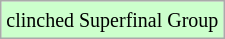<table class="wikitable">
<tr>
<td style="background:#cfc;"><small>clinched Superfinal Group</small></td>
</tr>
</table>
